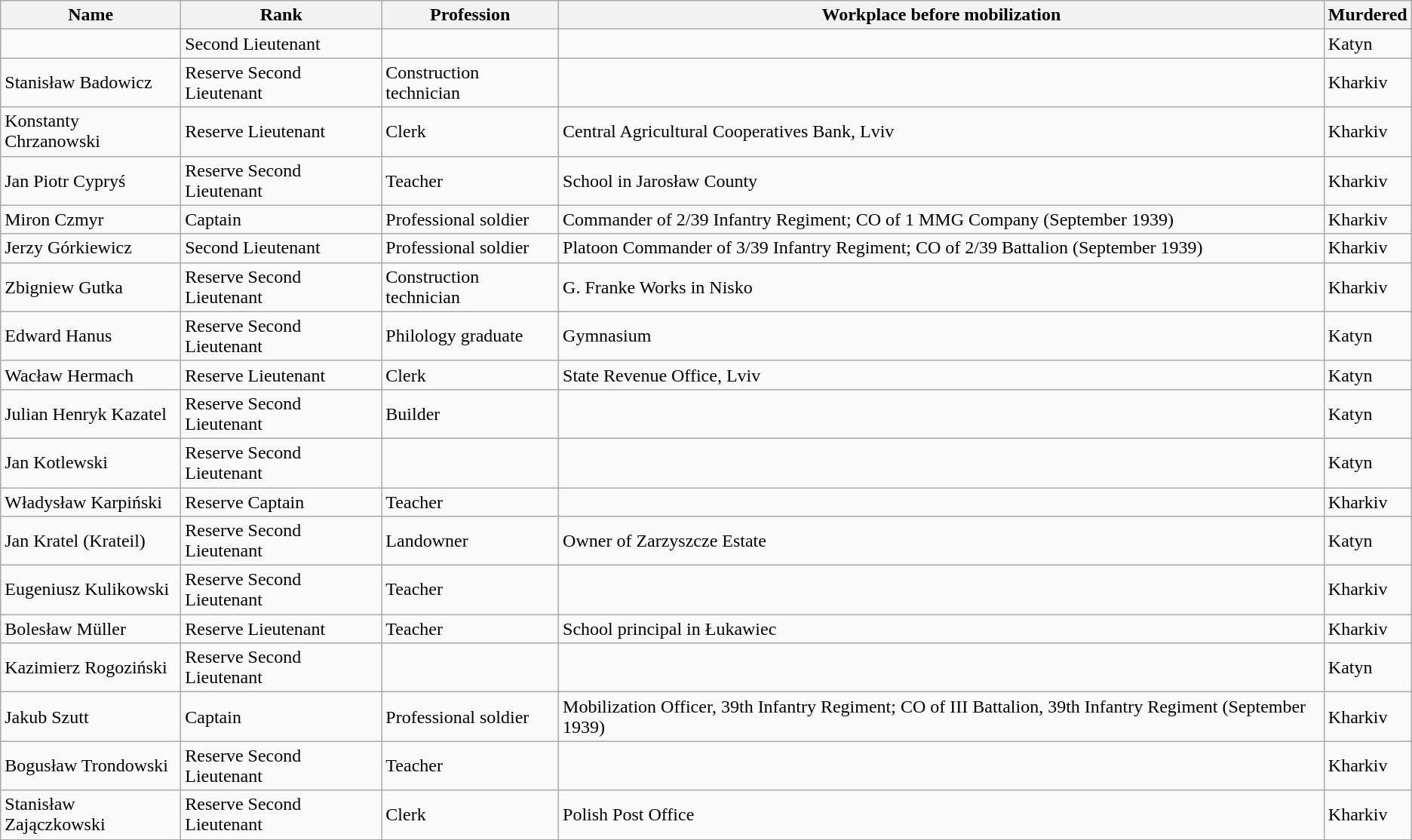<table class="wikitable">
<tr>
<th><strong>Name</strong></th>
<th><strong>Rank</strong></th>
<th><strong>Profession</strong></th>
<th><strong>Workplace before mobilization</strong></th>
<th><strong>Murdered</strong></th>
</tr>
<tr>
<td></td>
<td>Second Lieutenant</td>
<td></td>
<td></td>
<td>Katyn</td>
</tr>
<tr>
<td>Stanisław Badowicz</td>
<td>Reserve Second Lieutenant</td>
<td>Construction technician</td>
<td></td>
<td>Kharkiv</td>
</tr>
<tr>
<td>Konstanty Chrzanowski</td>
<td>Reserve Lieutenant</td>
<td>Clerk</td>
<td>Central Agricultural Cooperatives Bank, Lviv</td>
<td>Kharkiv</td>
</tr>
<tr>
<td>Jan Piotr Cypryś</td>
<td>Reserve Second Lieutenant</td>
<td>Teacher</td>
<td>School in Jarosław County</td>
<td>Kharkiv</td>
</tr>
<tr>
<td>Miron Czmyr</td>
<td>Captain</td>
<td>Professional soldier</td>
<td>Commander of 2/39 Infantry Regiment; CO of 1 MMG Company (September 1939)</td>
<td>Kharkiv</td>
</tr>
<tr>
<td>Jerzy Górkiewicz</td>
<td>Second Lieutenant</td>
<td>Professional soldier</td>
<td>Platoon Commander of 3/39 Infantry Regiment; CO of 2/39 Battalion (September 1939)</td>
<td>Kharkiv</td>
</tr>
<tr>
<td>Zbigniew Gutka</td>
<td>Reserve Second Lieutenant</td>
<td>Construction technician</td>
<td>G. Franke Works in Nisko</td>
<td>Kharkiv</td>
</tr>
<tr>
<td>Edward Hanus</td>
<td>Reserve Second Lieutenant</td>
<td>Philology graduate</td>
<td>Gymnasium</td>
<td>Katyn</td>
</tr>
<tr>
<td>Wacław Hermach</td>
<td>Reserve Lieutenant</td>
<td>Clerk</td>
<td>State Revenue Office, Lviv</td>
<td>Katyn</td>
</tr>
<tr>
<td>Julian Henryk Kazatel</td>
<td>Reserve Second Lieutenant</td>
<td>Builder</td>
<td></td>
<td>Katyn</td>
</tr>
<tr>
<td>Jan Kotlewski</td>
<td>Reserve Second Lieutenant</td>
<td></td>
<td></td>
<td>Katyn</td>
</tr>
<tr>
<td>Władysław Karpiński</td>
<td>Reserve Captain</td>
<td>Teacher</td>
<td></td>
<td>Kharkiv</td>
</tr>
<tr>
<td>Jan Kratel (Krateil)</td>
<td>Reserve Second Lieutenant</td>
<td>Landowner</td>
<td>Owner of Zarzyszcze Estate</td>
<td>Katyn</td>
</tr>
<tr>
<td>Eugeniusz Kulikowski</td>
<td>Reserve Second Lieutenant</td>
<td>Teacher</td>
<td></td>
<td>Kharkiv</td>
</tr>
<tr>
<td>Bolesław Müller</td>
<td>Reserve Lieutenant</td>
<td>Teacher</td>
<td>School principal in Łukawiec</td>
<td>Kharkiv</td>
</tr>
<tr>
<td>Kazimierz Rogoziński</td>
<td>Reserve Second Lieutenant</td>
<td></td>
<td></td>
<td>Katyn</td>
</tr>
<tr>
<td>Jakub Szutt</td>
<td>Captain</td>
<td>Professional soldier</td>
<td>Mobilization Officer, 39th Infantry Regiment; CO of III Battalion, 39th Infantry Regiment (September 1939)</td>
<td>Kharkiv</td>
</tr>
<tr>
<td>Bogusław Trondowski</td>
<td>Reserve Second Lieutenant</td>
<td>Teacher</td>
<td></td>
<td>Kharkiv</td>
</tr>
<tr>
<td>Stanisław Zajączkowski</td>
<td>Reserve Second Lieutenant</td>
<td>Clerk</td>
<td>Polish Post Office</td>
<td>Kharkiv</td>
</tr>
</table>
